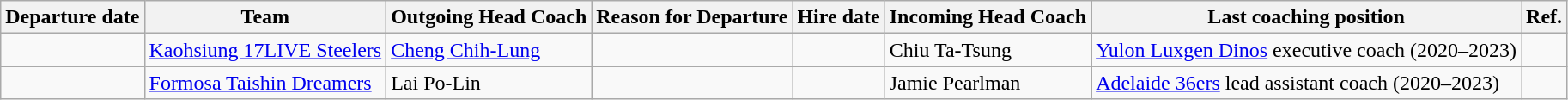<table class="wikitable sortable">
<tr>
<th>Departure date</th>
<th>Team</th>
<th>Outgoing Head Coach</th>
<th>Reason for Departure</th>
<th>Hire date</th>
<th>Incoming Head Coach</th>
<th class="unsortable">Last coaching position</th>
<th class="unsortable">Ref.</th>
</tr>
<tr>
<td></td>
<td><a href='#'>Kaohsiung 17LIVE Steelers</a></td>
<td><a href='#'>Cheng Chih-Lung</a></td>
<td></td>
<td></td>
<td>Chiu Ta-Tsung</td>
<td><a href='#'>Yulon Luxgen Dinos</a> executive coach (2020–2023)</td>
<td align="center"></td>
</tr>
<tr>
<td></td>
<td><a href='#'>Formosa Taishin Dreamers</a></td>
<td>Lai Po-Lin</td>
<td></td>
<td></td>
<td>Jamie Pearlman</td>
<td><a href='#'>Adelaide 36ers</a> lead assistant coach (2020–2023)</td>
<td align="center"></td>
</tr>
</table>
